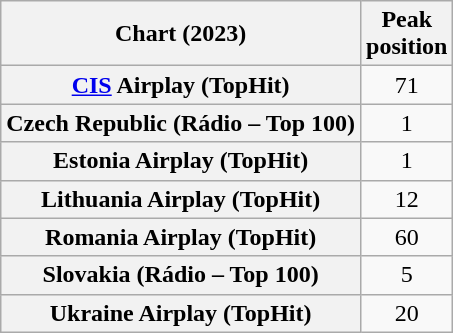<table class="wikitable sortable plainrowheaders" style="text-align:center">
<tr>
<th scope="col">Chart (2023)</th>
<th scope="col">Peak<br>position</th>
</tr>
<tr>
<th scope="row"><a href='#'>CIS</a> Airplay (TopHit)</th>
<td>71</td>
</tr>
<tr>
<th scope="row">Czech Republic (Rádio – Top 100)</th>
<td>1</td>
</tr>
<tr>
<th scope="row">Estonia Airplay (TopHit)</th>
<td>1</td>
</tr>
<tr>
<th scope="row">Lithuania Airplay (TopHit)</th>
<td>12</td>
</tr>
<tr>
<th scope="row">Romania Airplay (TopHit)</th>
<td>60</td>
</tr>
<tr>
<th scope="row">Slovakia (Rádio – Top 100)</th>
<td>5</td>
</tr>
<tr>
<th scope="row">Ukraine Airplay (TopHit)</th>
<td>20</td>
</tr>
</table>
